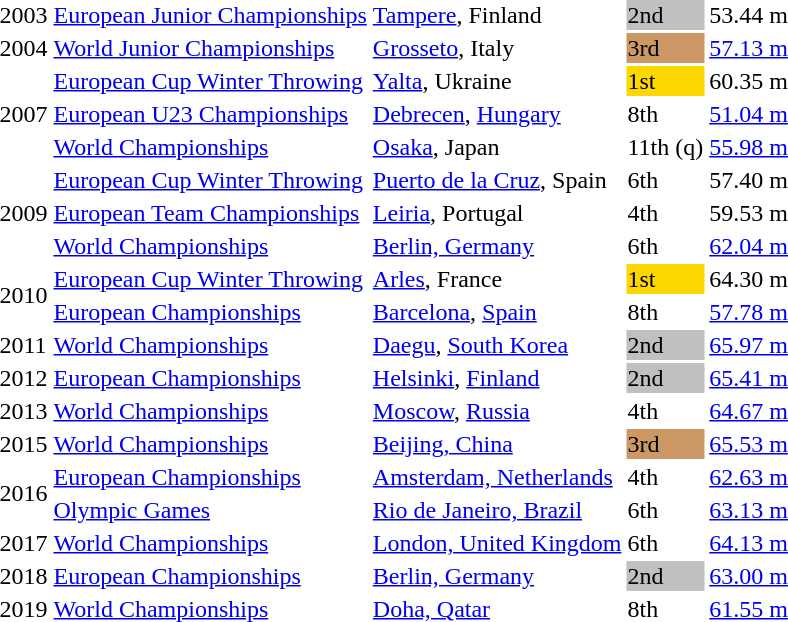<table>
<tr>
<td>2003</td>
<td><a href='#'>European Junior Championships</a></td>
<td><a href='#'>Tampere</a>, Finland</td>
<td bgcolor=silver>2nd</td>
<td>53.44 m</td>
</tr>
<tr>
<td>2004</td>
<td><a href='#'>World Junior Championships</a></td>
<td><a href='#'>Grosseto</a>, Italy</td>
<td bgcolor=cc9966>3rd</td>
<td><a href='#'>57.13 m</a></td>
</tr>
<tr>
<td rowspan=3>2007</td>
<td><a href='#'>European Cup Winter Throwing</a></td>
<td><a href='#'>Yalta</a>, Ukraine</td>
<td bgcolor=gold>1st</td>
<td>60.35 m</td>
</tr>
<tr>
<td><a href='#'>European U23 Championships</a></td>
<td><a href='#'>Debrecen</a>, <a href='#'>Hungary</a></td>
<td>8th</td>
<td><a href='#'>51.04 m</a></td>
</tr>
<tr>
<td><a href='#'>World Championships</a></td>
<td><a href='#'>Osaka</a>, Japan</td>
<td>11th (q)</td>
<td><a href='#'>55.98 m</a></td>
</tr>
<tr>
<td rowspan=3>2009</td>
<td><a href='#'>European Cup Winter Throwing</a></td>
<td><a href='#'>Puerto de la Cruz</a>, Spain</td>
<td>6th</td>
<td>57.40 m</td>
</tr>
<tr>
<td><a href='#'>European Team Championships</a></td>
<td><a href='#'>Leiria</a>, Portugal</td>
<td>4th</td>
<td>59.53 m</td>
</tr>
<tr>
<td><a href='#'>World Championships</a></td>
<td><a href='#'>Berlin, Germany</a></td>
<td>6th</td>
<td><a href='#'>62.04 m</a></td>
</tr>
<tr>
<td rowspan=2>2010</td>
<td><a href='#'>European Cup Winter Throwing</a></td>
<td><a href='#'>Arles</a>, France</td>
<td bgcolor=gold>1st</td>
<td>64.30 m</td>
</tr>
<tr>
<td><a href='#'>European Championships</a></td>
<td><a href='#'>Barcelona</a>, <a href='#'>Spain</a></td>
<td>8th</td>
<td><a href='#'>57.78 m</a></td>
</tr>
<tr>
<td>2011</td>
<td><a href='#'>World Championships</a></td>
<td><a href='#'>Daegu</a>, <a href='#'>South Korea</a></td>
<td bgcolor=silver>2nd</td>
<td><a href='#'>65.97 m</a></td>
</tr>
<tr>
<td>2012</td>
<td><a href='#'>European Championships</a></td>
<td><a href='#'>Helsinki</a>, <a href='#'>Finland</a></td>
<td bgcolor=silver>2nd</td>
<td><a href='#'>65.41 m</a></td>
</tr>
<tr>
<td>2013</td>
<td><a href='#'>World Championships</a></td>
<td><a href='#'>Moscow</a>, <a href='#'>Russia</a></td>
<td>4th</td>
<td><a href='#'>64.67 m</a></td>
</tr>
<tr>
<td>2015</td>
<td><a href='#'>World Championships</a></td>
<td><a href='#'>Beijing, China</a></td>
<td bgcolor=#CC9966>3rd</td>
<td><a href='#'>65.53 m</a></td>
</tr>
<tr>
<td rowspan=2>2016</td>
<td><a href='#'>European Championships</a></td>
<td><a href='#'>Amsterdam, Netherlands</a></td>
<td>4th</td>
<td><a href='#'>62.63 m</a></td>
</tr>
<tr>
<td><a href='#'>Olympic Games</a></td>
<td><a href='#'>Rio de Janeiro, Brazil</a></td>
<td>6th</td>
<td><a href='#'>63.13 m</a></td>
</tr>
<tr>
<td>2017</td>
<td><a href='#'>World Championships</a></td>
<td><a href='#'>London, United Kingdom</a></td>
<td>6th</td>
<td><a href='#'>64.13 m</a></td>
</tr>
<tr>
<td>2018</td>
<td><a href='#'>European Championships</a></td>
<td><a href='#'>Berlin, Germany</a></td>
<td bgcolor=silver>2nd</td>
<td><a href='#'>63.00 m</a></td>
</tr>
<tr>
<td>2019</td>
<td><a href='#'>World Championships</a></td>
<td><a href='#'>Doha, Qatar</a></td>
<td>8th</td>
<td><a href='#'>61.55 m</a></td>
</tr>
</table>
